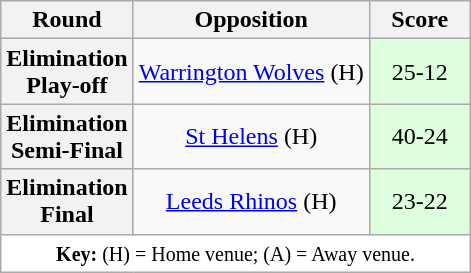<table class="wikitable plainrowheaders" style="text-align:center;margin-left:1em;">
<tr>
<th width="25">Round</th>
<th width="150">Opposition</th>
<th width="60">Score</th>
</tr>
<tr>
<th scope=row style="text-align:center">Elimination Play-off</th>
<td> <a href='#'>Warrington Wolves</a> (H)</td>
<td bgcolor=DDFFDD>25-12</td>
</tr>
<tr>
<th scope=row style="text-align:center">Elimination Semi-Final</th>
<td> <a href='#'>St Helens</a> (H)</td>
<td bgcolor=DDFFDD>40-24</td>
</tr>
<tr>
<th scope=row style="text-align:center">Elimination Final</th>
<td> <a href='#'>Leeds Rhinos</a> (H)</td>
<td bgcolor=DDFFDD>23-22</td>
</tr>
<tr>
<td colspan="3" style="background-color:white;"><small><strong>Key:</strong> (H) = Home venue; (A) = Away venue.</small></td>
</tr>
</table>
